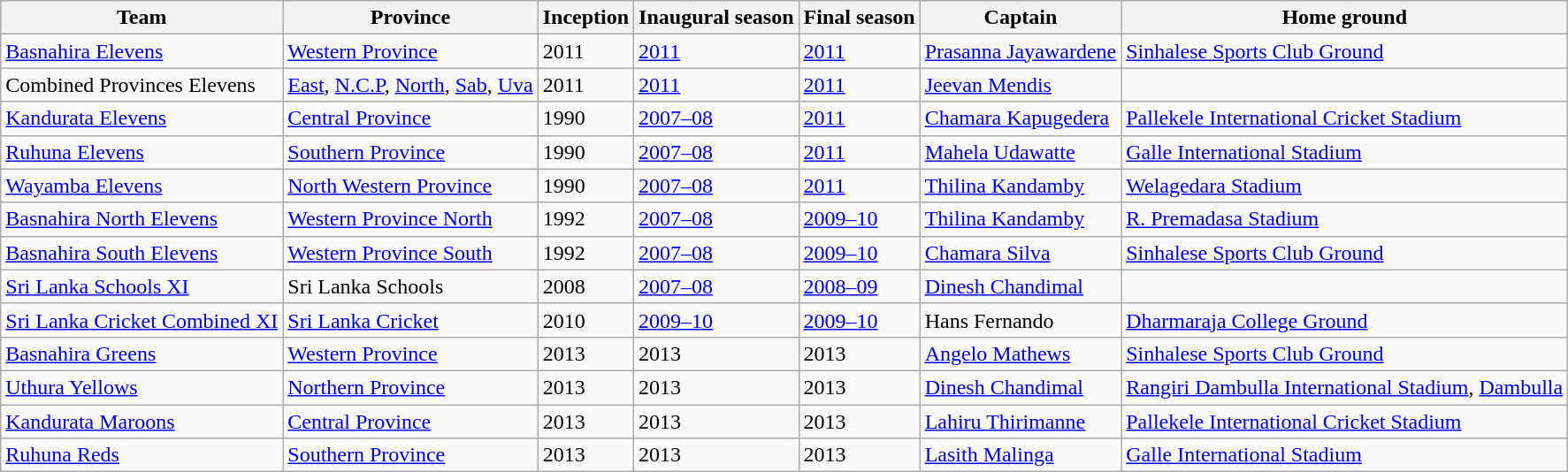<table class="wikitable">
<tr>
<th>Team</th>
<th>Province</th>
<th>Inception</th>
<th>Inaugural season</th>
<th>Final season</th>
<th>Captain</th>
<th>Home ground</th>
</tr>
<tr>
<td align=left><a href='#'>Basnahira Elevens</a></td>
<td><a href='#'>Western Province</a></td>
<td>2011</td>
<td><a href='#'>2011</a></td>
<td><a href='#'>2011</a></td>
<td><a href='#'>Prasanna Jayawardene</a></td>
<td><a href='#'>Sinhalese Sports Club Ground</a></td>
</tr>
<tr>
<td align=left>Combined Provinces Elevens</td>
<td><a href='#'>East</a>, <a href='#'>N.C.P</a>, <a href='#'>North</a>, <a href='#'>Sab</a>, <a href='#'>Uva</a></td>
<td>2011</td>
<td><a href='#'>2011</a></td>
<td><a href='#'>2011</a></td>
<td><a href='#'>Jeevan Mendis</a></td>
<td></td>
</tr>
<tr>
<td align=left><a href='#'>Kandurata Elevens</a></td>
<td><a href='#'>Central Province</a></td>
<td>1990</td>
<td><a href='#'>2007–08</a></td>
<td><a href='#'>2011</a></td>
<td><a href='#'>Chamara Kapugedera</a></td>
<td><a href='#'>Pallekele International Cricket Stadium</a></td>
</tr>
<tr>
<td align=left><a href='#'>Ruhuna Elevens</a></td>
<td><a href='#'>Southern Province</a></td>
<td>1990</td>
<td><a href='#'>2007–08</a></td>
<td><a href='#'>2011</a></td>
<td><a href='#'>Mahela Udawatte</a></td>
<td><a href='#'>Galle International Stadium</a></td>
</tr>
<tr>
<td align=left><a href='#'>Wayamba Elevens</a></td>
<td><a href='#'>North Western Province</a></td>
<td>1990</td>
<td><a href='#'>2007–08</a></td>
<td><a href='#'>2011</a></td>
<td><a href='#'>Thilina Kandamby</a></td>
<td><a href='#'>Welagedara Stadium</a></td>
</tr>
<tr>
<td align=left><a href='#'>Basnahira North Elevens</a></td>
<td><a href='#'>Western Province North</a></td>
<td>1992</td>
<td><a href='#'>2007–08</a></td>
<td><a href='#'>2009–10</a></td>
<td><a href='#'>Thilina Kandamby</a></td>
<td><a href='#'>R. Premadasa Stadium</a></td>
</tr>
<tr>
<td align=left><a href='#'>Basnahira South Elevens</a></td>
<td><a href='#'>Western Province South</a></td>
<td>1992</td>
<td><a href='#'>2007–08</a></td>
<td><a href='#'>2009–10</a></td>
<td><a href='#'>Chamara Silva</a></td>
<td><a href='#'>Sinhalese Sports Club Ground</a></td>
</tr>
<tr>
<td align=left><a href='#'>Sri Lanka Schools XI</a></td>
<td>Sri Lanka Schools</td>
<td>2008</td>
<td><a href='#'>2007–08</a></td>
<td><a href='#'>2008–09</a></td>
<td><a href='#'>Dinesh Chandimal</a></td>
<td></td>
</tr>
<tr>
<td align=left><a href='#'>Sri Lanka Cricket Combined XI</a></td>
<td><a href='#'>Sri Lanka Cricket</a></td>
<td>2010</td>
<td><a href='#'>2009–10</a></td>
<td><a href='#'>2009–10</a></td>
<td>Hans Fernando</td>
<td><a href='#'>Dharmaraja College Ground</a></td>
</tr>
<tr>
<td align=left><a href='#'>Basnahira Greens</a></td>
<td><a href='#'>Western Province</a></td>
<td>2013</td>
<td>2013</td>
<td>2013</td>
<td><a href='#'>Angelo Mathews</a></td>
<td><a href='#'>Sinhalese Sports Club Ground</a></td>
</tr>
<tr>
<td align=left><a href='#'>Uthura Yellows</a></td>
<td><a href='#'>Northern Province</a></td>
<td>2013</td>
<td>2013</td>
<td>2013</td>
<td><a href='#'>Dinesh Chandimal</a></td>
<td><a href='#'>Rangiri Dambulla International Stadium</a>, <a href='#'>Dambulla</a></td>
</tr>
<tr>
<td align=left><a href='#'>Kandurata Maroons</a></td>
<td><a href='#'>Central Province</a></td>
<td>2013</td>
<td>2013</td>
<td>2013</td>
<td><a href='#'>Lahiru Thirimanne</a></td>
<td><a href='#'>Pallekele International Cricket Stadium</a></td>
</tr>
<tr>
<td align=left><a href='#'>Ruhuna Reds</a></td>
<td><a href='#'>Southern Province</a></td>
<td>2013</td>
<td>2013</td>
<td>2013</td>
<td><a href='#'>Lasith Malinga</a></td>
<td><a href='#'>Galle International Stadium</a></td>
</tr>
</table>
